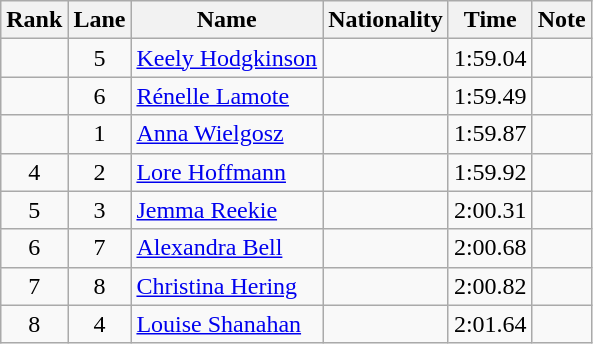<table class="wikitable sortable" style="text-align:center">
<tr>
<th>Rank</th>
<th>Lane</th>
<th>Name</th>
<th>Nationality</th>
<th>Time</th>
<th>Note</th>
</tr>
<tr>
<td></td>
<td>5</td>
<td align=left><a href='#'>Keely Hodgkinson</a></td>
<td align=left></td>
<td>1:59.04</td>
<td></td>
</tr>
<tr>
<td></td>
<td>6</td>
<td align=left><a href='#'>Rénelle Lamote</a></td>
<td align=left></td>
<td>1:59.49</td>
<td></td>
</tr>
<tr>
<td></td>
<td>1</td>
<td align=left><a href='#'>Anna Wielgosz</a></td>
<td align=left></td>
<td>1:59.87</td>
<td></td>
</tr>
<tr>
<td>4</td>
<td>2</td>
<td align=left><a href='#'>Lore Hoffmann</a></td>
<td align=left></td>
<td>1:59.92</td>
<td></td>
</tr>
<tr>
<td>5</td>
<td>3</td>
<td align=left><a href='#'>Jemma Reekie</a></td>
<td align=left></td>
<td>2:00.31</td>
<td></td>
</tr>
<tr>
<td>6</td>
<td>7</td>
<td align=left><a href='#'>Alexandra Bell</a></td>
<td align=left></td>
<td>2:00.68</td>
<td></td>
</tr>
<tr>
<td>7</td>
<td>8</td>
<td align=left><a href='#'>Christina Hering</a></td>
<td align=left></td>
<td>2:00.82</td>
<td></td>
</tr>
<tr>
<td>8</td>
<td>4</td>
<td align=left><a href='#'>Louise Shanahan</a></td>
<td align=left></td>
<td>2:01.64</td>
<td></td>
</tr>
</table>
